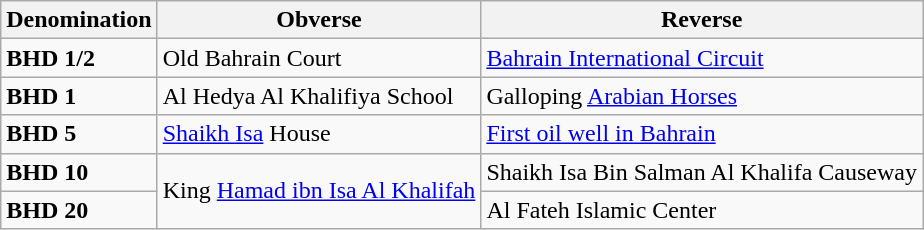<table class="wikitable">
<tr>
<th>Denomination</th>
<th>Obverse</th>
<th>Reverse</th>
</tr>
<tr>
<td><strong>BHD 1/2</strong></td>
<td>Old Bahrain Court</td>
<td><a href='#'>Bahrain International Circuit</a></td>
</tr>
<tr>
<td><strong>BHD 1</strong></td>
<td>Al Hedya Al Khalifiya School</td>
<td>Galloping <a href='#'>Arabian Horses</a></td>
</tr>
<tr>
<td><strong>BHD 5</strong></td>
<td><a href='#'>Shaikh Isa</a> House</td>
<td><a href='#'>First oil well in Bahrain</a></td>
</tr>
<tr>
<td><strong>BHD 10</strong></td>
<td rowspan="2">King <a href='#'>Hamad ibn Isa Al Khalifah</a></td>
<td>Shaikh Isa Bin Salman Al Khalifa Causeway</td>
</tr>
<tr>
<td><strong>BHD 20</strong></td>
<td>Al Fateh Islamic Center</td>
</tr>
</table>
